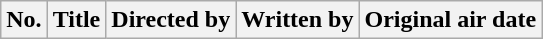<table class="wikitable plainrowheaders">
<tr>
<th style="background:#;">No.</th>
<th style="background:#;">Title</th>
<th style="background:#;">Directed by</th>
<th style="background:#;">Written by</th>
<th style="background:#;">Original air date<br>











</th>
</tr>
</table>
